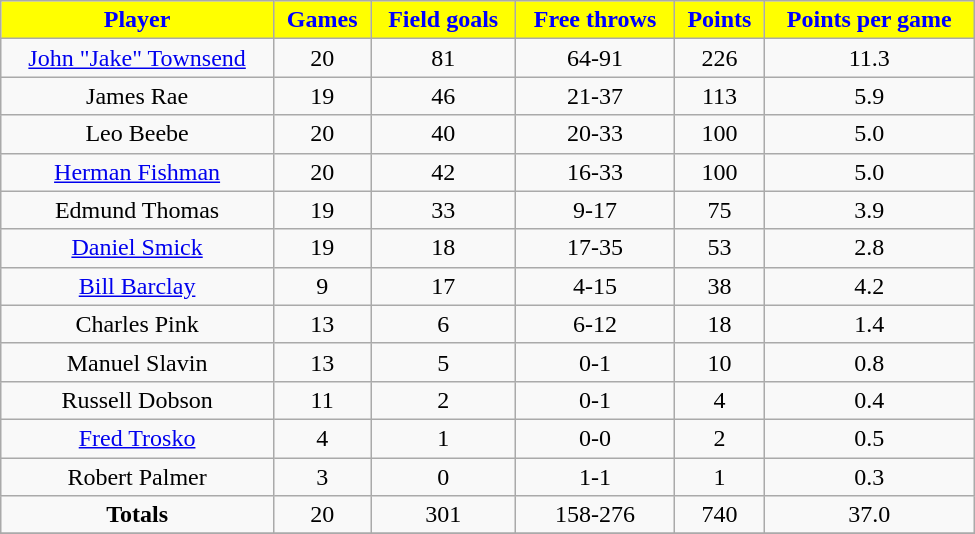<table class="wikitable" width="650">
<tr align="center"  style="background:yellow;color:blue;">
<td><strong>Player</strong></td>
<td><strong>Games</strong></td>
<td><strong>Field goals</strong></td>
<td><strong>Free throws</strong></td>
<td><strong>Points</strong></td>
<td><strong>Points per game</strong></td>
</tr>
<tr align="center" bgcolor="">
<td><a href='#'>John "Jake" Townsend</a></td>
<td>20</td>
<td>81</td>
<td>64-91</td>
<td>226</td>
<td>11.3</td>
</tr>
<tr align="center" bgcolor="">
<td>James Rae</td>
<td>19</td>
<td>46</td>
<td>21-37</td>
<td>113</td>
<td>5.9</td>
</tr>
<tr align="center" bgcolor="">
<td>Leo Beebe</td>
<td>20</td>
<td>40</td>
<td>20-33</td>
<td>100</td>
<td>5.0</td>
</tr>
<tr align="center" bgcolor="">
<td><a href='#'>Herman Fishman</a></td>
<td>20</td>
<td>42</td>
<td>16-33</td>
<td>100</td>
<td>5.0</td>
</tr>
<tr align="center" bgcolor="">
<td>Edmund Thomas</td>
<td>19</td>
<td>33</td>
<td>9-17</td>
<td>75</td>
<td>3.9</td>
</tr>
<tr align="center" bgcolor="">
<td><a href='#'>Daniel Smick</a></td>
<td>19</td>
<td>18</td>
<td>17-35</td>
<td>53</td>
<td>2.8</td>
</tr>
<tr align="center" bgcolor="">
<td><a href='#'>Bill Barclay</a></td>
<td>9</td>
<td>17</td>
<td>4-15</td>
<td>38</td>
<td>4.2</td>
</tr>
<tr align="center" bgcolor="">
<td>Charles Pink</td>
<td>13</td>
<td>6</td>
<td>6-12</td>
<td>18</td>
<td>1.4</td>
</tr>
<tr align="center" bgcolor="">
<td>Manuel Slavin</td>
<td>13</td>
<td>5</td>
<td>0-1</td>
<td>10</td>
<td>0.8</td>
</tr>
<tr align="center" bgcolor="">
<td>Russell Dobson</td>
<td>11</td>
<td>2</td>
<td>0-1</td>
<td>4</td>
<td>0.4</td>
</tr>
<tr align="center" bgcolor="">
<td><a href='#'>Fred Trosko</a></td>
<td>4</td>
<td>1</td>
<td>0-0</td>
<td>2</td>
<td>0.5</td>
</tr>
<tr align="center" bgcolor="">
<td>Robert Palmer</td>
<td>3</td>
<td>0</td>
<td>1-1</td>
<td>1</td>
<td>0.3</td>
</tr>
<tr align="center" bgcolor="">
<td><strong>Totals</strong></td>
<td>20</td>
<td>301</td>
<td>158-276</td>
<td>740</td>
<td>37.0</td>
</tr>
<tr align="center" bgcolor="">
</tr>
</table>
